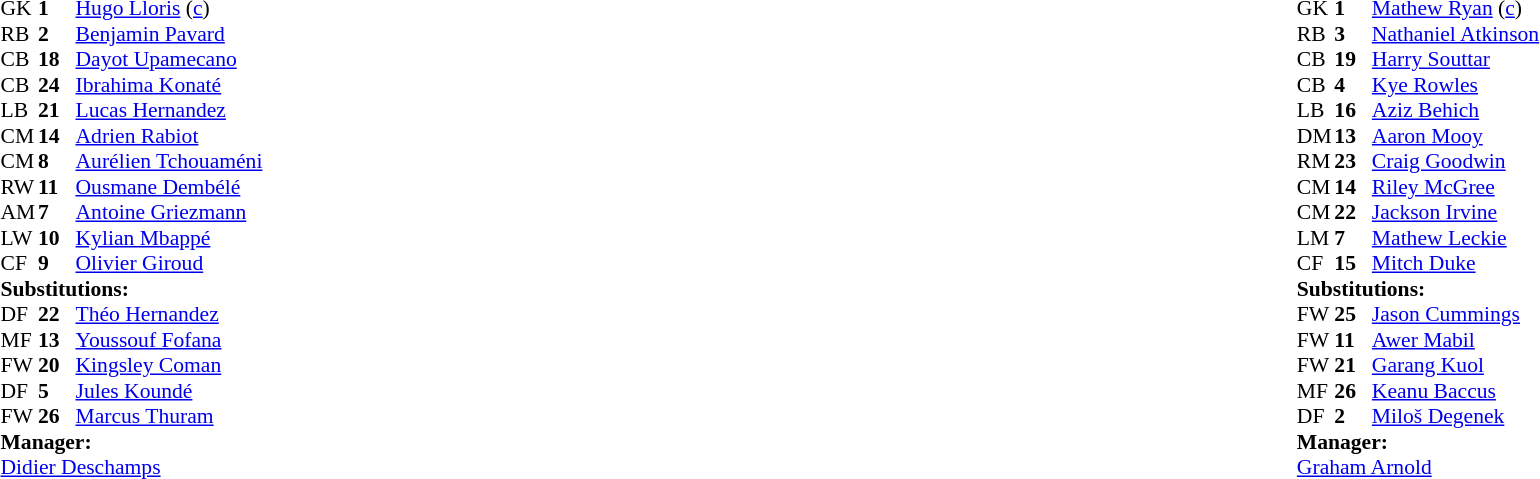<table width="100%">
<tr>
<td valign="top" width="40%"><br><table style="font-size:90%" cellspacing="0" cellpadding="0">
<tr>
<th width=25></th>
<th width=25></th>
</tr>
<tr>
<td>GK</td>
<td><strong>1</strong></td>
<td><a href='#'>Hugo Lloris</a> (<a href='#'>c</a>)</td>
</tr>
<tr>
<td>RB</td>
<td><strong>2</strong></td>
<td><a href='#'>Benjamin Pavard</a></td>
<td></td>
<td></td>
</tr>
<tr>
<td>CB</td>
<td><strong>18</strong></td>
<td><a href='#'>Dayot Upamecano</a></td>
</tr>
<tr>
<td>CB</td>
<td><strong>24</strong></td>
<td><a href='#'>Ibrahima Konaté</a></td>
</tr>
<tr>
<td>LB</td>
<td><strong>21</strong></td>
<td><a href='#'>Lucas Hernandez</a></td>
<td></td>
<td></td>
</tr>
<tr>
<td>CM</td>
<td><strong>14</strong></td>
<td><a href='#'>Adrien Rabiot</a></td>
</tr>
<tr>
<td>CM</td>
<td><strong>8</strong></td>
<td><a href='#'>Aurélien Tchouaméni</a></td>
<td></td>
<td></td>
</tr>
<tr>
<td>RW</td>
<td><strong>11</strong></td>
<td><a href='#'>Ousmane Dembélé</a></td>
<td></td>
<td></td>
</tr>
<tr>
<td>AM</td>
<td><strong>7</strong></td>
<td><a href='#'>Antoine Griezmann</a></td>
</tr>
<tr>
<td>LW</td>
<td><strong>10</strong></td>
<td><a href='#'>Kylian Mbappé</a></td>
</tr>
<tr>
<td>CF</td>
<td><strong>9</strong></td>
<td><a href='#'>Olivier Giroud</a></td>
<td></td>
<td></td>
</tr>
<tr>
<td colspan=3><strong>Substitutions:</strong></td>
</tr>
<tr>
<td>DF</td>
<td><strong>22</strong></td>
<td><a href='#'>Théo Hernandez</a></td>
<td></td>
<td></td>
</tr>
<tr>
<td>MF</td>
<td><strong>13</strong></td>
<td><a href='#'>Youssouf Fofana</a></td>
<td></td>
<td></td>
</tr>
<tr>
<td>FW</td>
<td><strong>20</strong></td>
<td><a href='#'>Kingsley Coman</a></td>
<td></td>
<td></td>
</tr>
<tr>
<td>DF</td>
<td><strong>5</strong></td>
<td><a href='#'>Jules Koundé</a></td>
<td></td>
<td></td>
</tr>
<tr>
<td>FW</td>
<td><strong>26</strong></td>
<td><a href='#'>Marcus Thuram</a></td>
<td></td>
<td></td>
</tr>
<tr>
<td colspan=3><strong>Manager:</strong></td>
</tr>
<tr>
<td colspan=3><a href='#'>Didier Deschamps</a></td>
</tr>
</table>
</td>
<td valign="top"></td>
<td valign="top" width="50%"><br><table style="font-size:90%; margin:auto" cellspacing="0" cellpadding="0">
<tr>
<th width=25></th>
<th width=25></th>
</tr>
<tr>
<td>GK</td>
<td><strong>1</strong></td>
<td><a href='#'>Mathew Ryan</a> (<a href='#'>c</a>)</td>
</tr>
<tr>
<td>RB</td>
<td><strong>3</strong></td>
<td><a href='#'>Nathaniel Atkinson</a></td>
<td></td>
<td></td>
</tr>
<tr>
<td>CB</td>
<td><strong>19</strong></td>
<td><a href='#'>Harry Souttar</a></td>
</tr>
<tr>
<td>CB</td>
<td><strong>4</strong></td>
<td><a href='#'>Kye Rowles</a></td>
</tr>
<tr>
<td>LB</td>
<td><strong>16</strong></td>
<td><a href='#'>Aziz Behich</a></td>
</tr>
<tr>
<td>DM</td>
<td><strong>13</strong></td>
<td><a href='#'>Aaron Mooy</a></td>
<td></td>
</tr>
<tr>
<td>RM</td>
<td><strong>23</strong></td>
<td><a href='#'>Craig Goodwin</a></td>
<td></td>
<td></td>
</tr>
<tr>
<td>CM</td>
<td><strong>14</strong></td>
<td><a href='#'>Riley McGree</a></td>
<td></td>
<td></td>
</tr>
<tr>
<td>CM</td>
<td><strong>22</strong></td>
<td><a href='#'>Jackson Irvine</a></td>
<td></td>
<td></td>
</tr>
<tr>
<td>LM</td>
<td><strong>7</strong></td>
<td><a href='#'>Mathew Leckie</a></td>
</tr>
<tr>
<td>CF</td>
<td><strong>15</strong></td>
<td><a href='#'>Mitch Duke</a></td>
<td></td>
<td></td>
</tr>
<tr>
<td colspan=3><strong>Substitutions:</strong></td>
</tr>
<tr>
<td>FW</td>
<td><strong>25</strong></td>
<td><a href='#'>Jason Cummings</a></td>
<td></td>
<td></td>
</tr>
<tr>
<td>FW</td>
<td><strong>11</strong></td>
<td><a href='#'>Awer Mabil</a></td>
<td></td>
<td></td>
</tr>
<tr>
<td>FW</td>
<td><strong>21</strong></td>
<td><a href='#'>Garang Kuol</a></td>
<td></td>
<td></td>
</tr>
<tr>
<td>MF</td>
<td><strong>26</strong></td>
<td><a href='#'>Keanu Baccus</a></td>
<td></td>
<td></td>
</tr>
<tr>
<td>DF</td>
<td><strong>2</strong></td>
<td><a href='#'>Miloš Degenek</a></td>
<td></td>
<td></td>
</tr>
<tr>
<td colspan=3><strong>Manager:</strong></td>
</tr>
<tr>
<td colspan=3><a href='#'>Graham Arnold</a></td>
</tr>
</table>
</td>
</tr>
</table>
